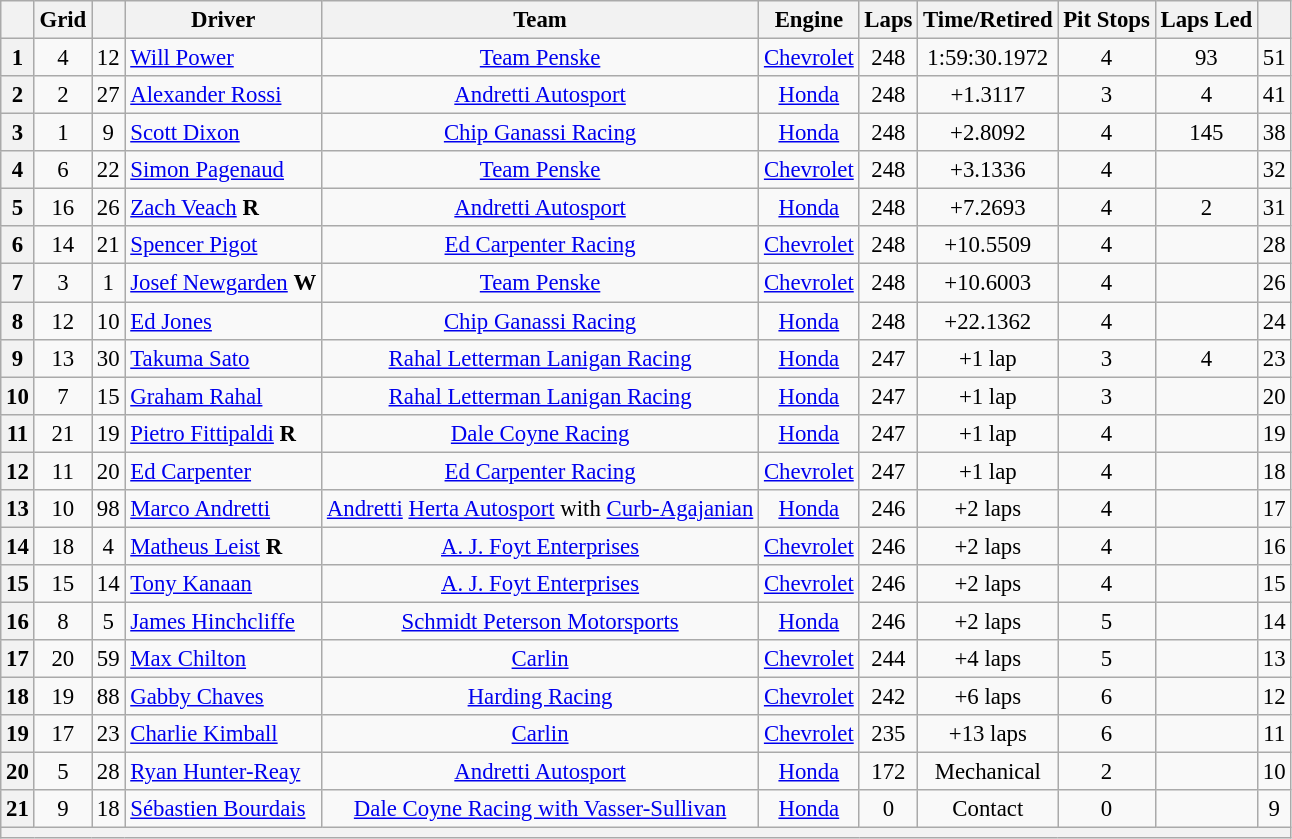<table class="wikitable" style="text-align:center; font-size: 95%;">
<tr>
<th></th>
<th>Grid</th>
<th></th>
<th>Driver</th>
<th>Team</th>
<th>Engine</th>
<th>Laps</th>
<th>Time/Retired</th>
<th>Pit Stops</th>
<th>Laps Led</th>
<th></th>
</tr>
<tr>
<th>1</th>
<td>4</td>
<td>12</td>
<td align="left"> <a href='#'>Will Power</a></td>
<td><a href='#'>Team Penske</a></td>
<td><a href='#'>Chevrolet</a></td>
<td>248</td>
<td>1:59:30.1972</td>
<td>4</td>
<td>93</td>
<td>51</td>
</tr>
<tr>
<th>2</th>
<td>2</td>
<td>27</td>
<td align="left"> <a href='#'>Alexander Rossi</a></td>
<td><a href='#'>Andretti Autosport</a></td>
<td><a href='#'>Honda</a></td>
<td>248</td>
<td>+1.3117</td>
<td>3</td>
<td>4</td>
<td>41</td>
</tr>
<tr>
<th>3</th>
<td>1</td>
<td>9</td>
<td align="left"> <a href='#'>Scott Dixon</a></td>
<td><a href='#'>Chip Ganassi Racing</a></td>
<td><a href='#'>Honda</a></td>
<td>248</td>
<td>+2.8092</td>
<td>4</td>
<td>145</td>
<td>38</td>
</tr>
<tr>
<th>4</th>
<td>6</td>
<td>22</td>
<td align="left"> <a href='#'>Simon Pagenaud</a></td>
<td><a href='#'>Team Penske</a></td>
<td><a href='#'>Chevrolet</a></td>
<td>248</td>
<td>+3.1336</td>
<td>4</td>
<td></td>
<td>32</td>
</tr>
<tr>
<th>5</th>
<td>16</td>
<td>26</td>
<td align="left"> <a href='#'>Zach Veach</a> <strong><span>R</span></strong></td>
<td><a href='#'>Andretti Autosport</a></td>
<td><a href='#'>Honda</a></td>
<td>248</td>
<td>+7.2693</td>
<td>4</td>
<td>2</td>
<td>31</td>
</tr>
<tr>
<th>6</th>
<td>14</td>
<td>21</td>
<td align="left"> <a href='#'>Spencer Pigot</a></td>
<td><a href='#'>Ed Carpenter Racing</a></td>
<td><a href='#'>Chevrolet</a></td>
<td>248</td>
<td>+10.5509</td>
<td>4</td>
<td></td>
<td>28</td>
</tr>
<tr>
<th>7</th>
<td>3</td>
<td>1</td>
<td align="left"> <a href='#'>Josef Newgarden</a> <strong><span>W</span></strong></td>
<td><a href='#'>Team Penske</a></td>
<td><a href='#'>Chevrolet</a></td>
<td>248</td>
<td>+10.6003</td>
<td>4</td>
<td></td>
<td>26</td>
</tr>
<tr>
<th>8</th>
<td>12</td>
<td>10</td>
<td align="left"> <a href='#'>Ed Jones</a></td>
<td><a href='#'>Chip Ganassi Racing</a></td>
<td><a href='#'>Honda</a></td>
<td>248</td>
<td>+22.1362</td>
<td>4</td>
<td></td>
<td>24</td>
</tr>
<tr>
<th>9</th>
<td>13</td>
<td>30</td>
<td align="left"> <a href='#'>Takuma Sato</a></td>
<td><a href='#'>Rahal Letterman Lanigan Racing</a></td>
<td><a href='#'>Honda</a></td>
<td>247</td>
<td>+1 lap</td>
<td>3</td>
<td>4</td>
<td>23</td>
</tr>
<tr>
<th>10</th>
<td>7</td>
<td>15</td>
<td align="left"> <a href='#'>Graham Rahal</a></td>
<td><a href='#'>Rahal Letterman Lanigan Racing</a></td>
<td><a href='#'>Honda</a></td>
<td>247</td>
<td>+1 lap</td>
<td>3</td>
<td></td>
<td>20</td>
</tr>
<tr>
<th>11</th>
<td>21</td>
<td>19</td>
<td align="left"> <a href='#'>Pietro Fittipaldi</a> <strong><span>R</span></strong></td>
<td><a href='#'>Dale Coyne Racing</a></td>
<td><a href='#'>Honda</a></td>
<td>247</td>
<td>+1 lap</td>
<td>4</td>
<td></td>
<td>19</td>
</tr>
<tr>
<th>12</th>
<td>11</td>
<td>20</td>
<td align="left"> <a href='#'>Ed Carpenter</a></td>
<td><a href='#'>Ed Carpenter Racing</a></td>
<td><a href='#'>Chevrolet</a></td>
<td>247</td>
<td>+1 lap</td>
<td>4</td>
<td></td>
<td>18</td>
</tr>
<tr>
<th>13</th>
<td>10</td>
<td>98</td>
<td align="left"> <a href='#'>Marco Andretti</a></td>
<td><a href='#'>Andretti</a> <a href='#'>Herta Autosport</a> with <a href='#'>Curb-Agajanian</a></td>
<td><a href='#'>Honda</a></td>
<td>246</td>
<td>+2 laps</td>
<td>4</td>
<td></td>
<td>17</td>
</tr>
<tr>
<th>14</th>
<td>18</td>
<td>4</td>
<td align="left"> <a href='#'>Matheus Leist</a> <strong><span>R</span></strong></td>
<td><a href='#'>A. J. Foyt Enterprises</a></td>
<td><a href='#'>Chevrolet</a></td>
<td>246</td>
<td>+2 laps</td>
<td>4</td>
<td></td>
<td>16</td>
</tr>
<tr>
<th>15</th>
<td>15</td>
<td>14</td>
<td align="left"> <a href='#'>Tony Kanaan</a></td>
<td><a href='#'>A. J. Foyt Enterprises</a></td>
<td><a href='#'>Chevrolet</a></td>
<td>246</td>
<td>+2 laps</td>
<td>4</td>
<td></td>
<td>15</td>
</tr>
<tr>
<th>16</th>
<td>8</td>
<td>5</td>
<td align="left"> <a href='#'>James Hinchcliffe</a></td>
<td><a href='#'>Schmidt Peterson Motorsports</a></td>
<td><a href='#'>Honda</a></td>
<td>246</td>
<td>+2 laps</td>
<td>5</td>
<td></td>
<td>14</td>
</tr>
<tr>
<th>17</th>
<td>20</td>
<td>59</td>
<td align="left"> <a href='#'>Max Chilton</a></td>
<td><a href='#'>Carlin</a></td>
<td><a href='#'>Chevrolet</a></td>
<td>244</td>
<td>+4 laps</td>
<td>5</td>
<td></td>
<td>13</td>
</tr>
<tr>
<th>18</th>
<td>19</td>
<td>88</td>
<td align="left"> <a href='#'>Gabby Chaves</a></td>
<td><a href='#'>Harding Racing</a></td>
<td><a href='#'>Chevrolet</a></td>
<td>242</td>
<td>+6 laps</td>
<td>6</td>
<td></td>
<td>12</td>
</tr>
<tr>
<th>19</th>
<td>17</td>
<td>23</td>
<td align="left"> <a href='#'>Charlie Kimball</a></td>
<td><a href='#'>Carlin</a></td>
<td><a href='#'>Chevrolet</a></td>
<td>235</td>
<td>+13 laps</td>
<td>6</td>
<td></td>
<td>11</td>
</tr>
<tr>
<th>20</th>
<td>5</td>
<td>28</td>
<td align="left"> <a href='#'>Ryan Hunter-Reay</a></td>
<td><a href='#'>Andretti Autosport</a></td>
<td><a href='#'>Honda</a></td>
<td>172</td>
<td>Mechanical</td>
<td>2</td>
<td></td>
<td>10</td>
</tr>
<tr>
<th>21</th>
<td>9</td>
<td>18</td>
<td align="left"> <a href='#'>Sébastien Bourdais</a></td>
<td><a href='#'>Dale Coyne Racing with Vasser-Sullivan</a></td>
<td><a href='#'>Honda</a></td>
<td>0</td>
<td>Contact</td>
<td>0</td>
<td></td>
<td>9</td>
</tr>
<tr>
<th colspan="11"></th>
</tr>
</table>
